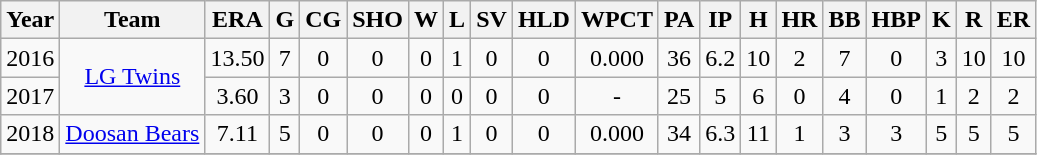<table class="wikitable" style="text-align:center;">
<tr>
<th>Year</th>
<th>Team</th>
<th>ERA</th>
<th>G</th>
<th>CG</th>
<th>SHO</th>
<th>W</th>
<th>L</th>
<th>SV</th>
<th>HLD</th>
<th>WPCT</th>
<th>PA</th>
<th>IP</th>
<th>H</th>
<th>HR</th>
<th>BB</th>
<th>HBP</th>
<th>K</th>
<th>R</th>
<th>ER</th>
</tr>
<tr>
<td>2016</td>
<td rowspan="2" style="text-align:center;"><a href='#'>LG Twins</a></td>
<td>13.50</td>
<td>7</td>
<td>0</td>
<td>0</td>
<td>0</td>
<td>1</td>
<td>0</td>
<td>0</td>
<td>0.000</td>
<td>36</td>
<td>6.2</td>
<td>10</td>
<td>2</td>
<td>7</td>
<td>0</td>
<td>3</td>
<td>10</td>
<td>10</td>
</tr>
<tr>
<td>2017</td>
<td>3.60</td>
<td>3</td>
<td>0</td>
<td>0</td>
<td>0</td>
<td>0</td>
<td>0</td>
<td>0</td>
<td>-</td>
<td>25</td>
<td>5</td>
<td>6</td>
<td>0</td>
<td>4</td>
<td>0</td>
<td>1</td>
<td>2</td>
<td>2</td>
</tr>
<tr>
<td>2018</td>
<td rowspan="1" style="text-align:center;"><a href='#'>Doosan Bears</a></td>
<td>7.11</td>
<td>5</td>
<td>0</td>
<td>0</td>
<td>0</td>
<td>1</td>
<td>0</td>
<td>0</td>
<td>0.000</td>
<td>34</td>
<td>6.3</td>
<td>11</td>
<td>1</td>
<td>3</td>
<td>3</td>
<td>5</td>
<td>5</td>
<td>5</td>
</tr>
<tr bgcolor = "#cccccc">
</tr>
</table>
